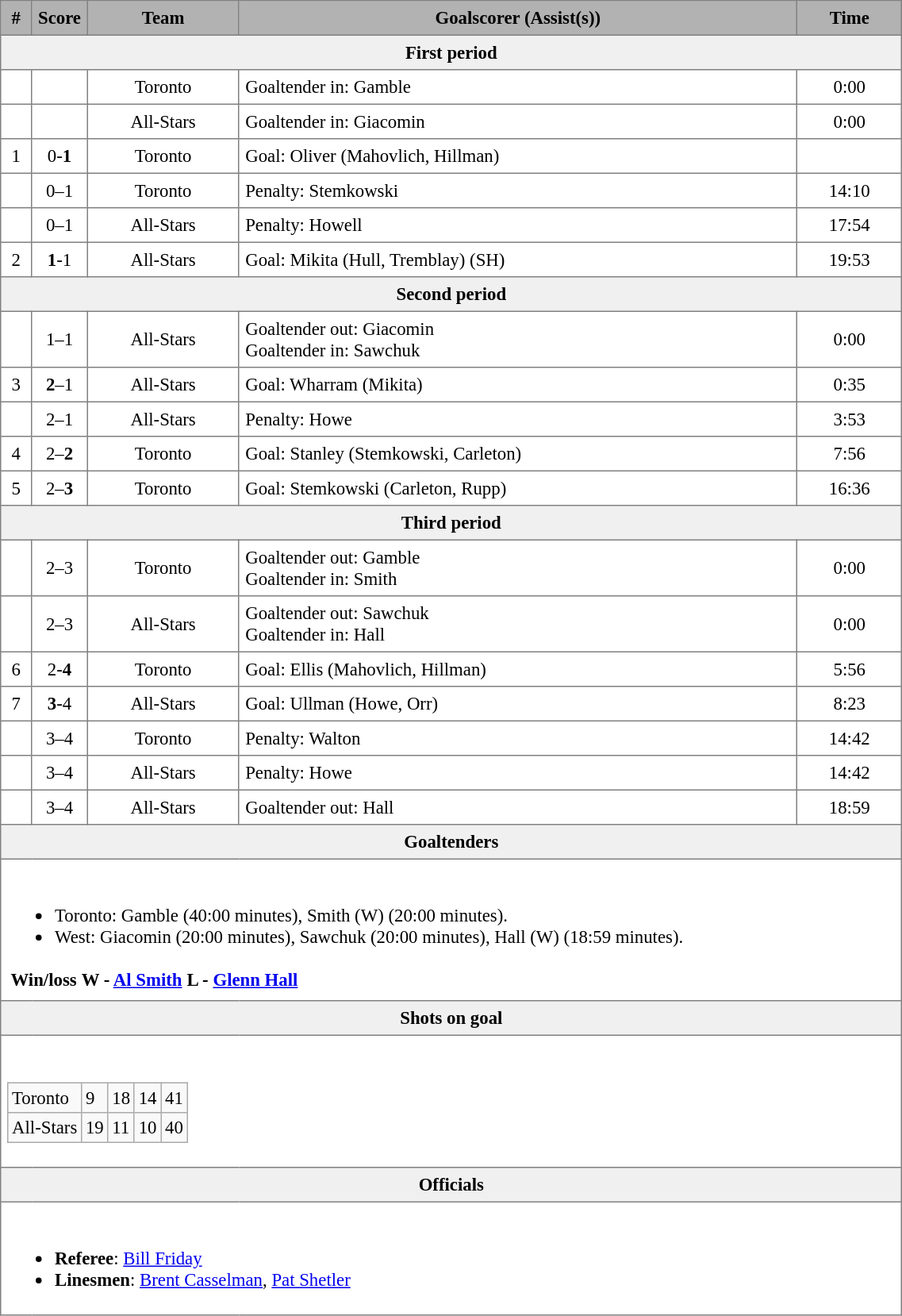<table cellpadding="5" cellspacing="1" border="1" style="font-size: 95%; border: gray solid 1px; text-align:center; border-collapse: collapse; width:60%">
<tr bgcolor="B2B2B2">
<th width="15">#</th>
<th width="25">Score</th>
<th>Team</th>
<th>Goalscorer (Assist(s))</th>
<th>Time</th>
</tr>
<tr bgcolor="f0f0f0">
<th colspan="5">First period</th>
</tr>
<tr>
<td></td>
<td></td>
<td>Toronto</td>
<td align="left">Goaltender in: Gamble</td>
<td>0:00</td>
</tr>
<tr>
<td></td>
<td></td>
<td>All-Stars</td>
<td align="left">Goaltender in: Giacomin</td>
<td>0:00</td>
</tr>
<tr>
<td>1</td>
<td>0-<strong>1</strong></td>
<td>Toronto</td>
<td align="left">Goal: Oliver (Mahovlich, Hillman)</td>
</tr>
<tr>
<td></td>
<td>0–1</td>
<td>Toronto</td>
<td align="left">Penalty: Stemkowski</td>
<td>14:10</td>
</tr>
<tr>
<td></td>
<td>0–1</td>
<td>All-Stars</td>
<td align="left">Penalty: Howell</td>
<td>17:54</td>
</tr>
<tr>
<td>2</td>
<td><strong>1</strong>-1</td>
<td>All-Stars</td>
<td align="left">Goal: Mikita (Hull, Tremblay) (SH)</td>
<td>19:53</td>
</tr>
<tr bgcolor="f0f0f0">
<th colspan="5">Second period</th>
</tr>
<tr>
<td></td>
<td>1–1</td>
<td>All-Stars</td>
<td align="left">Goaltender out: Giacomin<br>Goaltender in: Sawchuk</td>
<td>0:00</td>
</tr>
<tr>
<td>3</td>
<td><strong>2</strong>–1</td>
<td>All-Stars</td>
<td align="left">Goal: Wharram (Mikita)</td>
<td>0:35</td>
</tr>
<tr>
<td></td>
<td>2–1</td>
<td>All-Stars</td>
<td align="left">Penalty: Howe</td>
<td>3:53</td>
</tr>
<tr>
<td>4</td>
<td>2–<strong>2</strong></td>
<td>Toronto</td>
<td align="left">Goal: Stanley (Stemkowski, Carleton)</td>
<td>7:56</td>
</tr>
<tr>
<td>5</td>
<td>2–<strong>3</strong></td>
<td>Toronto</td>
<td align="left">Goal: Stemkowski (Carleton, Rupp)</td>
<td>16:36</td>
</tr>
<tr bgcolor="f0f0f0">
<th colspan="5">Third period</th>
</tr>
<tr>
<td></td>
<td>2–3</td>
<td>Toronto</td>
<td align="left">Goaltender out: Gamble<br>Goaltender in: Smith</td>
<td>0:00</td>
</tr>
<tr>
<td></td>
<td>2–3</td>
<td>All-Stars</td>
<td align="left">Goaltender out: Sawchuk <br>Goaltender in: Hall</td>
<td>0:00</td>
</tr>
<tr>
<td>6</td>
<td>2-<strong>4</strong></td>
<td>Toronto</td>
<td align="left">Goal: Ellis (Mahovlich, Hillman)</td>
<td>5:56</td>
</tr>
<tr>
<td>7</td>
<td><strong>3</strong>-4</td>
<td>All-Stars</td>
<td align="left">Goal: Ullman (Howe, Orr)</td>
<td>8:23</td>
</tr>
<tr>
<td></td>
<td>3–4</td>
<td>Toronto</td>
<td align="left">Penalty: Walton</td>
<td>14:42</td>
</tr>
<tr>
<td></td>
<td>3–4</td>
<td>All-Stars</td>
<td align="left">Penalty: Howe</td>
<td>14:42</td>
</tr>
<tr>
<td></td>
<td>3–4</td>
<td>All-Stars</td>
<td align="left">Goaltender out: Hall</td>
<td>18:59</td>
</tr>
<tr bgcolor="f0f0f0">
<th colspan="5"><strong>Goaltenders</strong></th>
</tr>
<tr>
<td colspan="5" align="left"><br><ul><li>Toronto: Gamble (40:00 minutes), Smith (W) (20:00 minutes).</li><li>West: Giacomin (20:00 minutes), Sawchuk (20:00 minutes), Hall (W) (18:59 minutes).</li></ul><table>
<tr>
<th>Win/loss</th>
<th>W - <a href='#'>Al Smith</a></th>
<th>L - <a href='#'>Glenn Hall</a></th>
</tr>
</table>
</td>
</tr>
<tr bgcolor="f0f0f0">
<th colspan="5"><strong>Shots on goal</strong></th>
</tr>
<tr>
<td colspan="5" align="left"><br><table class="wikitable">
<tr>
<td>Toronto</td>
<td>9</td>
<td>18</td>
<td>14</td>
<td>41</td>
</tr>
<tr>
<td>All-Stars</td>
<td>19</td>
<td>11</td>
<td>10</td>
<td>40</td>
</tr>
</table>
</td>
</tr>
<tr bgcolor="f0f0f0">
<th colspan="5"><strong>Officials</strong></th>
</tr>
<tr>
<td colspan="5" align="left"><br><ul><li><strong>Referee</strong>: <a href='#'>Bill Friday</a></li><li><strong>Linesmen</strong>: <a href='#'>Brent Casselman</a>, <a href='#'>Pat Shetler</a></li></ul></td>
</tr>
</table>
